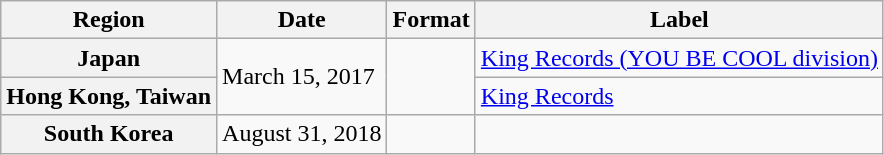<table class="wikitable plainrowheaders">
<tr>
<th>Region</th>
<th>Date</th>
<th>Format</th>
<th>Label</th>
</tr>
<tr>
<th scope="row">Japan</th>
<td rowspan="2">March 15, 2017</td>
<td rowspan="2"></td>
<td><a href='#'>King Records (YOU BE COOL division)</a></td>
</tr>
<tr>
<th scope="row">Hong Kong, Taiwan</th>
<td><a href='#'>King Records</a></td>
</tr>
<tr>
<th scope="row">South Korea</th>
<td>August 31, 2018</td>
<td></td>
<td></td>
</tr>
</table>
